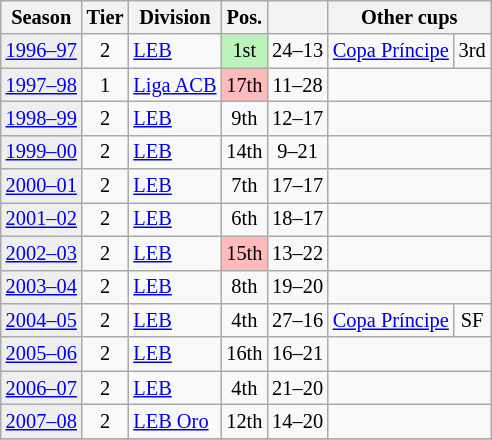<table class="wikitable" style="font-size:85%; text-align:center">
<tr>
<th>Season</th>
<th>Tier</th>
<th>Division</th>
<th>Pos.</th>
<th></th>
<th colspan=2>Other cups</th>
</tr>
<tr>
<td bgcolor=#efefef><a href='#'>1996–97</a></td>
<td>2</td>
<td align=left><a href='#'>LEB</a></td>
<td bgcolor=#BBF3BB>1st</td>
<td>24–13</td>
<td align=left><a href='#'>Copa Príncipe</a></td>
<td>3rd</td>
</tr>
<tr>
<td bgcolor=#efefef><a href='#'>1997–98</a></td>
<td>1</td>
<td align=left><a href='#'>Liga ACB</a></td>
<td bgcolor=#FFBBBB>17th</td>
<td>11–28</td>
<td colspan=2></td>
</tr>
<tr>
<td bgcolor=#efefef><a href='#'>1998–99</a></td>
<td>2</td>
<td align=left><a href='#'>LEB</a></td>
<td>9th</td>
<td>12–17</td>
<td colspan=2></td>
</tr>
<tr>
<td bgcolor=#efefef><a href='#'>1999–00</a></td>
<td>2</td>
<td align=left><a href='#'>LEB</a></td>
<td>14th</td>
<td>9–21</td>
<td colspan=2></td>
</tr>
<tr>
<td bgcolor=#efefef><a href='#'>2000–01</a></td>
<td>2</td>
<td align=left><a href='#'>LEB</a></td>
<td>7th</td>
<td>17–17</td>
<td colspan=2></td>
</tr>
<tr>
<td bgcolor=#efefef><a href='#'>2001–02</a></td>
<td>2</td>
<td align=left><a href='#'>LEB</a></td>
<td>6th</td>
<td>18–17</td>
<td colspan=2></td>
</tr>
<tr>
<td bgcolor=#efefef><a href='#'>2002–03</a></td>
<td>2</td>
<td align=left><a href='#'>LEB</a></td>
<td bgcolor=#FFBBBB>15th</td>
<td>13–22</td>
<td colspan=2></td>
</tr>
<tr>
<td bgcolor=#efefef><a href='#'>2003–04</a></td>
<td>2</td>
<td align=left><a href='#'>LEB</a></td>
<td>8th</td>
<td>19–20</td>
<td colspan=2></td>
</tr>
<tr>
<td bgcolor=#efefef><a href='#'>2004–05</a></td>
<td>2</td>
<td align=left><a href='#'>LEB</a></td>
<td>4th</td>
<td>27–16</td>
<td align=left><a href='#'>Copa Príncipe</a></td>
<td>SF</td>
</tr>
<tr>
<td bgcolor=#efefef><a href='#'>2005–06</a></td>
<td>2</td>
<td align=left><a href='#'>LEB</a></td>
<td>16th</td>
<td>16–21</td>
<td colspan=2></td>
</tr>
<tr>
<td bgcolor=#efefef><a href='#'>2006–07</a></td>
<td>2</td>
<td align=left><a href='#'>LEB</a></td>
<td>4th</td>
<td>21–20</td>
<td colspan=2></td>
</tr>
<tr>
<td bgcolor=#efefef><a href='#'>2007–08</a></td>
<td>2</td>
<td align=left><a href='#'>LEB Oro</a></td>
<td>12th</td>
<td>14–20</td>
<td colspan=2></td>
</tr>
<tr>
</tr>
</table>
